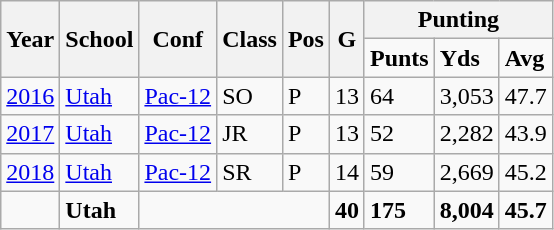<table class="wikitable">
<tr>
<th rowspan="2">Year</th>
<th rowspan="2">School</th>
<th rowspan="2">Conf</th>
<th rowspan="2">Class</th>
<th rowspan="2">Pos</th>
<th rowspan="2">G</th>
<th colspan="3" style="text-align: center; font-weight:bold;">Punting</th>
</tr>
<tr>
<td style="font-weight:bold;">Punts</td>
<td style="font-weight:bold;">Yds</td>
<td style="font-weight:bold;">Avg</td>
</tr>
<tr>
<td><a href='#'>2016</a></td>
<td><a href='#'>Utah</a></td>
<td><a href='#'>Pac-12</a></td>
<td>SO</td>
<td>P</td>
<td>13</td>
<td>64</td>
<td>3,053</td>
<td>47.7</td>
</tr>
<tr>
<td><a href='#'>2017</a></td>
<td><a href='#'>Utah</a></td>
<td><a href='#'>Pac-12</a></td>
<td>JR</td>
<td>P</td>
<td>13</td>
<td>52</td>
<td>2,282</td>
<td>43.9</td>
</tr>
<tr>
<td><a href='#'>2018</a></td>
<td><a href='#'>Utah</a></td>
<td><a href='#'>Pac-12</a></td>
<td>SR</td>
<td>P</td>
<td>14</td>
<td>59</td>
<td>2,669</td>
<td>45.2</td>
</tr>
<tr>
<td style="font-weight:bold;"></td>
<td style="font-weight:bold;">Utah</td>
<td colspan="3" style="font-weight:bold;"></td>
<td style="font-weight:bold;">40</td>
<td style="font-weight:bold;">175</td>
<td style="font-weight:bold;">8,004</td>
<td style="font-weight:bold;">45.7</td>
</tr>
</table>
